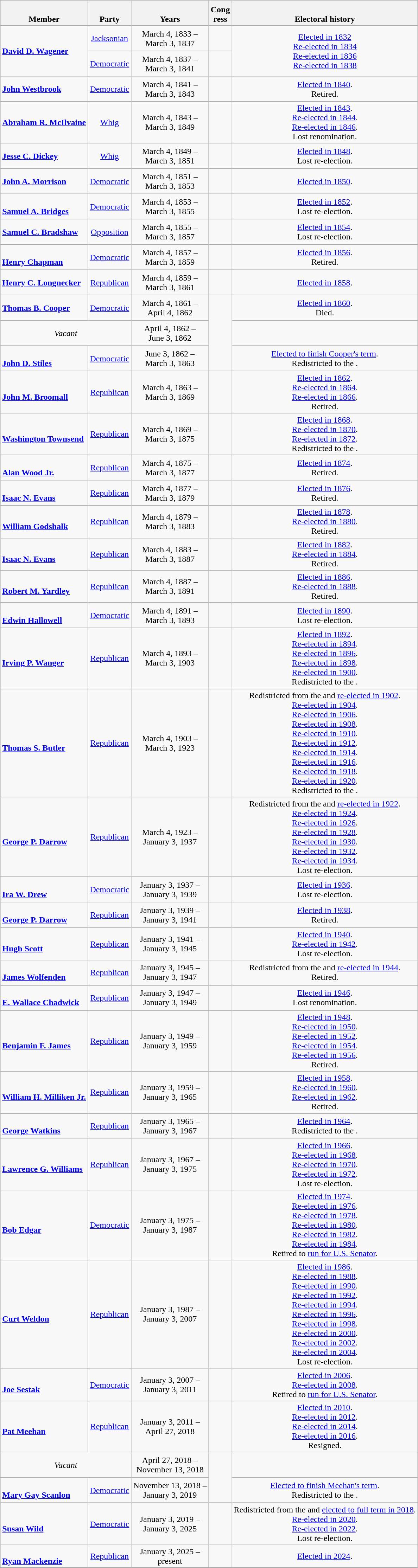<table class=wikitable style="text-align:center">
<tr style="height:3em" valign=bottom>
<th>Member</th>
<th>Party</th>
<th>Years</th>
<th>Cong<br>ress</th>
<th>Electoral history</th>
</tr>
<tr style="height:3em">
<td rowspan=2 align=left><strong><a href='#'>David D. Wagener</a></strong><br></td>
<td><a href='#'>Jacksonian</a></td>
<td nowrap>March 4, 1833 –<br>March 3, 1837</td>
<td></td>
<td rowspan=2><a href='#'>Elected in 1832</a><br><a href='#'>Re-elected in 1834</a><br><a href='#'>Re-elected in 1836</a><br><a href='#'>Re-elected in 1838</a><br></td>
</tr>
<tr style="height:3em">
<td><a href='#'>Democratic</a></td>
<td nowrap>March 4, 1837 –<br>March 3, 1841</td>
<td></td>
</tr>
<tr style="height:3em">
<td align=left><strong><a href='#'>John Westbrook</a></strong><br></td>
<td><a href='#'>Democratic</a></td>
<td nowrap>March 4, 1841 –<br>March 3, 1843</td>
<td></td>
<td><a href='#'>Elected in 1840</a>.<br>Retired.</td>
</tr>
<tr style="height:3em">
<td align=left><strong><a href='#'>Abraham R. McIlvaine</a></strong><br></td>
<td><a href='#'>Whig</a></td>
<td nowrap>March 4, 1843 –<br>March 3, 1849</td>
<td></td>
<td><a href='#'>Elected in 1843</a>.<br><a href='#'>Re-elected in 1844</a>.<br><a href='#'>Re-elected in 1846</a>.<br>Lost renomination.</td>
</tr>
<tr style="height:3em">
<td align=left><strong><a href='#'>Jesse C. Dickey</a></strong><br></td>
<td><a href='#'>Whig</a></td>
<td nowrap>March 4, 1849 –<br>March 3, 1851</td>
<td></td>
<td><a href='#'>Elected in 1848</a>.<br>Lost re-election.</td>
</tr>
<tr style="height:3em">
<td align=left><strong><a href='#'>John A. Morrison</a></strong><br></td>
<td><a href='#'>Democratic</a></td>
<td nowrap>March 4, 1851 –<br>March 3, 1853</td>
<td></td>
<td><a href='#'>Elected in 1850</a>.<br></td>
</tr>
<tr style="height:3em">
<td align=left><br><strong><a href='#'>Samuel A. Bridges</a></strong><br></td>
<td><a href='#'>Democratic</a></td>
<td nowrap>March 4, 1853 –<br>March 3, 1855</td>
<td></td>
<td><a href='#'>Elected in 1852</a>.<br>Lost re-election.</td>
</tr>
<tr style="height:3em">
<td align=left><strong><a href='#'>Samuel C. Bradshaw</a></strong><br></td>
<td><a href='#'>Opposition</a></td>
<td nowrap>March 4, 1855 –<br>March 3, 1857</td>
<td></td>
<td><a href='#'>Elected in 1854</a>.<br>Lost re-election.</td>
</tr>
<tr style="height:3em">
<td align=left><br><strong><a href='#'>Henry Chapman</a></strong><br></td>
<td><a href='#'>Democratic</a></td>
<td nowrap>March 4, 1857 –<br>March 3, 1859</td>
<td></td>
<td><a href='#'>Elected in 1856</a>.<br>Retired.</td>
</tr>
<tr style="height:3em">
<td align=left><strong><a href='#'>Henry C. Longnecker</a></strong><br></td>
<td><a href='#'>Republican</a></td>
<td nowrap>March 4, 1859 –<br>March 3, 1861</td>
<td></td>
<td><a href='#'>Elected in 1858</a>.<br></td>
</tr>
<tr style="height:3em">
<td align=left><strong><a href='#'>Thomas B. Cooper</a></strong><br></td>
<td><a href='#'>Democratic</a></td>
<td nowrap>March 4, 1861 –<br>April 4, 1862</td>
<td rowspan=3></td>
<td><a href='#'>Elected in 1860</a>.<br>Died.</td>
</tr>
<tr style="height:3em">
<td colspan=2><em>Vacant</em></td>
<td nowrap>April 4, 1862 –<br>June 3, 1862</td>
<td></td>
</tr>
<tr style="height:3em">
<td align=left><br><strong><a href='#'>John D. Stiles</a></strong><br></td>
<td><a href='#'>Democratic</a></td>
<td nowrap>June 3, 1862 –<br>March 3, 1863</td>
<td><a href='#'>Elected to finish Cooper's term</a>.<br>Redistricted to the .</td>
</tr>
<tr style="height:3em">
<td align=left><br><strong><a href='#'>John M. Broomall</a></strong><br></td>
<td><a href='#'>Republican</a></td>
<td nowrap>March 4, 1863 –<br>March 3, 1869</td>
<td></td>
<td><a href='#'>Elected in 1862</a>.<br><a href='#'>Re-elected in 1864</a>.<br><a href='#'>Re-elected in 1866</a>.<br>Retired.</td>
</tr>
<tr style="height:3em">
<td align=left><br><strong><a href='#'>Washington Townsend</a></strong><br></td>
<td><a href='#'>Republican</a></td>
<td nowrap>March 4, 1869 –<br>March 3, 1875</td>
<td></td>
<td><a href='#'>Elected in 1868</a>.<br><a href='#'>Re-elected in 1870</a>.<br><a href='#'>Re-elected in 1872</a>.<br>Redistricted to the .</td>
</tr>
<tr style="height:3em">
<td align=left><br><strong><a href='#'>Alan Wood Jr.</a></strong><br></td>
<td><a href='#'>Republican</a></td>
<td nowrap>March 4, 1875 –<br>March 3, 1877</td>
<td></td>
<td><a href='#'>Elected in 1874</a>.<br>Retired.</td>
</tr>
<tr style="height:3em">
<td align=left><br><strong><a href='#'>Isaac N. Evans</a></strong><br></td>
<td><a href='#'>Republican</a></td>
<td nowrap>March 4, 1877 –<br>March 3, 1879</td>
<td></td>
<td><a href='#'>Elected in 1876</a>.<br>Retired.</td>
</tr>
<tr style="height:3em">
<td align=left><br><strong><a href='#'>William Godshalk</a></strong><br></td>
<td><a href='#'>Republican</a></td>
<td nowrap>March 4, 1879 –<br>March 3, 1883</td>
<td></td>
<td><a href='#'>Elected in 1878</a>.<br><a href='#'>Re-elected in 1880</a>.<br>Retired.</td>
</tr>
<tr style="height:3em">
<td align=left><br><strong><a href='#'>Isaac N. Evans</a></strong><br></td>
<td><a href='#'>Republican</a></td>
<td nowrap>March 4, 1883 –<br>March 3, 1887</td>
<td></td>
<td><a href='#'>Elected in 1882</a>.<br><a href='#'>Re-elected in 1884</a>.<br>Retired.</td>
</tr>
<tr style="height:3em">
<td align=left><br><strong><a href='#'>Robert M. Yardley</a></strong><br></td>
<td><a href='#'>Republican</a></td>
<td nowrap>March 4, 1887 –<br>March 3, 1891</td>
<td></td>
<td><a href='#'>Elected in 1886</a>.<br><a href='#'>Re-elected in 1888</a>.<br>Retired.</td>
</tr>
<tr style="height:3em">
<td align=left><br><strong><a href='#'>Edwin Hallowell</a></strong><br></td>
<td><a href='#'>Democratic</a></td>
<td nowrap>March 4, 1891 –<br>March 3, 1893</td>
<td></td>
<td><a href='#'>Elected in 1890</a>.<br>Lost re-election.</td>
</tr>
<tr style="height:3em">
<td align=left><br><strong><a href='#'>Irving P. Wanger</a></strong><br></td>
<td><a href='#'>Republican</a></td>
<td nowrap>March 4, 1893 –<br>March 3, 1903</td>
<td></td>
<td><a href='#'>Elected in 1892</a>.<br><a href='#'>Re-elected in 1894</a>.<br><a href='#'>Re-elected in 1896</a>.<br><a href='#'>Re-elected in 1898</a>.<br><a href='#'>Re-elected in 1900</a>.<br>Redistricted to the .</td>
</tr>
<tr style="height:3em">
<td align=left><br><strong><a href='#'>Thomas S. Butler</a></strong><br></td>
<td><a href='#'>Republican</a></td>
<td nowrap>March 4, 1903 –<br>March 3, 1923</td>
<td></td>
<td>Redistricted from the  and <a href='#'>re-elected in 1902</a>.<br><a href='#'>Re-elected in 1904</a>.<br><a href='#'>Re-elected in 1906</a>.<br><a href='#'>Re-elected in 1908</a>.<br><a href='#'>Re-elected in 1910</a>.<br><a href='#'>Re-elected in 1912</a>.<br><a href='#'>Re-elected in 1914</a>.<br><a href='#'>Re-elected in 1916</a>.<br><a href='#'>Re-elected in 1918</a>.<br><a href='#'>Re-elected in 1920</a>.<br>Redistricted to the .</td>
</tr>
<tr style="height:3em">
<td align=left><br><strong><a href='#'>George P. Darrow</a></strong><br></td>
<td><a href='#'>Republican</a></td>
<td nowrap>March 4, 1923 –<br>January 3, 1937</td>
<td></td>
<td>Redistricted from the  and <a href='#'>re-elected in 1922</a>.<br><a href='#'>Re-elected in 1924</a>.<br><a href='#'>Re-elected in 1926</a>.<br><a href='#'>Re-elected in 1928</a>.<br><a href='#'>Re-elected in 1930</a>.<br><a href='#'>Re-elected in 1932</a>.<br><a href='#'>Re-elected in 1934</a>.<br>Lost re-election.</td>
</tr>
<tr style="height:3em">
<td align=left><br><strong><a href='#'>Ira W. Drew</a></strong><br></td>
<td><a href='#'>Democratic</a></td>
<td nowrap>January 3, 1937 –<br>January 3, 1939</td>
<td></td>
<td><a href='#'>Elected in 1936</a>.<br>Lost re-election.</td>
</tr>
<tr style="height:3em">
<td align=left><br><strong><a href='#'>George P. Darrow</a></strong><br></td>
<td><a href='#'>Republican</a></td>
<td nowrap>January 3, 1939 –<br>January 3, 1941</td>
<td></td>
<td><a href='#'>Elected in 1938</a>.<br>Retired.</td>
</tr>
<tr style="height:3em">
<td align=left><br><strong><a href='#'>Hugh Scott</a></strong><br></td>
<td><a href='#'>Republican</a></td>
<td nowrap>January 3, 1941 –<br>January 3, 1945</td>
<td></td>
<td><a href='#'>Elected in 1940</a>.<br><a href='#'>Re-elected in 1942</a>.<br>Lost re-election.</td>
</tr>
<tr style="height:3em">
<td align=left><br><strong><a href='#'>James Wolfenden</a></strong><br></td>
<td><a href='#'>Republican</a></td>
<td nowrap>January 3, 1945 –<br>January 3, 1947</td>
<td></td>
<td>Redistricted from the  and <a href='#'>re-elected in 1944</a>.<br>Retired.</td>
</tr>
<tr style="height:3em">
<td align=left><br><strong><a href='#'>E. Wallace Chadwick</a></strong><br></td>
<td><a href='#'>Republican</a></td>
<td nowrap>January 3, 1947 –<br>January 3, 1949</td>
<td></td>
<td><a href='#'>Elected in 1946</a>.<br>Lost renomination.</td>
</tr>
<tr style="height:3em">
<td align=left><br><strong><a href='#'>Benjamin F. James</a></strong><br></td>
<td><a href='#'>Republican</a></td>
<td nowrap>January 3, 1949 –<br>January 3, 1959</td>
<td></td>
<td><a href='#'>Elected in 1948</a>.<br><a href='#'>Re-elected in 1950</a>.<br><a href='#'>Re-elected in 1952</a>.<br><a href='#'>Re-elected in 1954</a>.<br><a href='#'>Re-elected in 1956</a>.<br>Retired.</td>
</tr>
<tr style="height:3em">
<td align=left><br><strong><a href='#'>William H. Milliken Jr.</a></strong><br></td>
<td><a href='#'>Republican</a></td>
<td nowrap>January 3, 1959 –<br>January 3, 1965</td>
<td></td>
<td><a href='#'>Elected in 1958</a>.<br><a href='#'>Re-elected in 1960</a>.<br><a href='#'>Re-elected in 1962</a>.<br>Retired.</td>
</tr>
<tr style="height:3em">
<td align=left><br><strong><a href='#'>George Watkins</a></strong><br></td>
<td><a href='#'>Republican</a></td>
<td nowrap>January 3, 1965 –<br>January 3, 1967</td>
<td></td>
<td><a href='#'>Elected in 1964</a>.<br>Redistricted to the .</td>
</tr>
<tr style="height:3em">
<td align=left><br><strong><a href='#'>Lawrence G. Williams</a></strong><br></td>
<td><a href='#'>Republican</a></td>
<td nowrap>January 3, 1967 –<br>January 3, 1975</td>
<td></td>
<td><a href='#'>Elected in 1966</a>.<br><a href='#'>Re-elected in 1968</a>.<br><a href='#'>Re-elected in 1970</a>.<br><a href='#'>Re-elected in 1972</a>.<br>Lost re-election.</td>
</tr>
<tr style="height:3em">
<td align=left><br><strong><a href='#'>Bob Edgar</a></strong><br></td>
<td><a href='#'>Democratic</a></td>
<td nowrap>January 3, 1975 –<br>January 3, 1987</td>
<td></td>
<td><a href='#'>Elected in 1974</a>.<br><a href='#'>Re-elected in 1976</a>.<br><a href='#'>Re-elected in 1978</a>.<br><a href='#'>Re-elected in 1980</a>.<br><a href='#'>Re-elected in 1982</a>.<br><a href='#'>Re-elected in 1984</a>.<br>Retired to <a href='#'>run for U.S. Senator</a>.</td>
</tr>
<tr style="height:3em">
<td align=left><br><strong><a href='#'>Curt Weldon</a></strong><br></td>
<td><a href='#'>Republican</a></td>
<td nowrap>January 3, 1987 –<br>January 3, 2007</td>
<td></td>
<td><a href='#'>Elected in 1986</a>.<br><a href='#'>Re-elected in 1988</a>.<br><a href='#'>Re-elected in 1990</a>.<br><a href='#'>Re-elected in 1992</a>.<br><a href='#'>Re-elected in 1994</a>.<br><a href='#'>Re-elected in 1996</a>.<br><a href='#'>Re-elected in 1998</a>.<br><a href='#'>Re-elected in 2000</a>.<br><a href='#'>Re-elected in 2002</a>.<br><a href='#'>Re-elected in 2004</a>.<br>Lost re-election.</td>
</tr>
<tr style="height:3em">
<td align=left><br><strong><a href='#'>Joe Sestak</a></strong><br></td>
<td><a href='#'>Democratic</a></td>
<td nowrap>January 3, 2007 –<br>January 3, 2011</td>
<td></td>
<td><a href='#'>Elected in 2006</a>.<br><a href='#'>Re-elected in 2008</a>.<br>Retired to <a href='#'>run for U.S. Senator</a>.</td>
</tr>
<tr style="height:3em">
<td align=left><br><strong><a href='#'>Pat Meehan</a></strong><br></td>
<td><a href='#'>Republican</a></td>
<td nowrap>January 3, 2011 –<br>April 27, 2018</td>
<td></td>
<td><a href='#'>Elected in 2010</a>.<br><a href='#'>Re-elected in 2012</a>.<br><a href='#'>Re-elected in 2014</a>.<br><a href='#'>Re-elected in 2016</a>.<br>Resigned.</td>
</tr>
<tr style="height:3em">
<td colspan=2><em>Vacant</em></td>
<td nowrap>April 27, 2018 –<br>November 13, 2018</td>
<td rowspan=2></td>
<td></td>
</tr>
<tr style="height:3em">
<td align=left><br><strong><a href='#'>Mary Gay Scanlon</a></strong><br></td>
<td><a href='#'>Democratic</a></td>
<td nowrap>November 13, 2018 –<br>January 3, 2019</td>
<td><a href='#'>Elected to finish Meehan's term</a>.<br>Redistricted to the .</td>
</tr>
<tr style="height:3em">
<td align=left><br><strong><a href='#'>Susan Wild</a></strong><br></td>
<td><a href='#'>Democratic</a></td>
<td nowrap>January 3, 2019 –<br>January 3, 2025</td>
<td></td>
<td>Redistricted from the  and <a href='#'>elected to full term in 2018</a>.<br> <a href='#'>Re-elected in 2020</a>.<br><a href='#'>Re-elected in 2022</a>.<br>Lost re-election.</td>
</tr>
<tr>
<td align=left><br><strong><a href='#'>Ryan Mackenzie</a></strong><br></td>
<td><a href='#'>Republican</a></td>
<td>January 3, 2025 –<br>present</td>
<td></td>
<td><a href='#'>Elected in 2024</a>.</td>
</tr>
</table>
